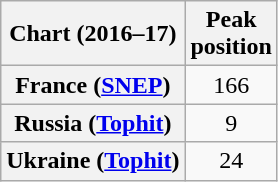<table class="wikitable sortable plainrowheaders" style="text-align:center">
<tr>
<th scope="col">Chart (2016–17)</th>
<th scope="col">Peak<br>position</th>
</tr>
<tr>
<th scope="row">France (<a href='#'>SNEP</a>)</th>
<td>166</td>
</tr>
<tr>
<th scope="row">Russia (<a href='#'>Tophit</a>)</th>
<td>9</td>
</tr>
<tr>
<th scope="row">Ukraine (<a href='#'>Tophit</a>)</th>
<td>24</td>
</tr>
</table>
